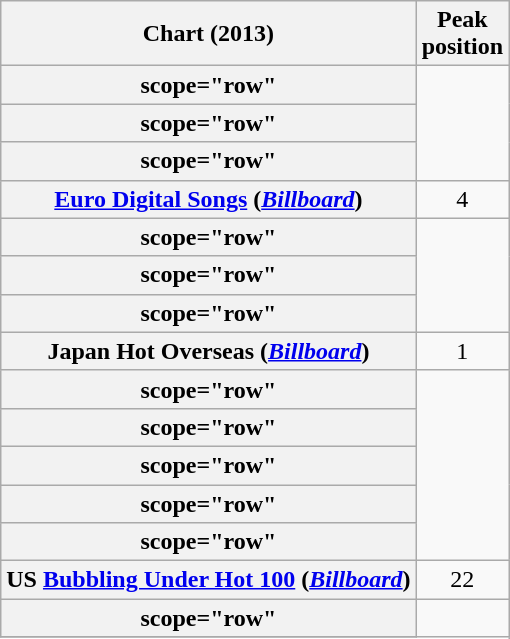<table class="wikitable sortable plainrowheaders">
<tr>
<th scope="col">Chart (2013)</th>
<th scope="col">Peak<br>position</th>
</tr>
<tr>
<th>scope="row" </th>
</tr>
<tr>
<th>scope="row" </th>
</tr>
<tr>
<th>scope="row" </th>
</tr>
<tr>
<th scope="row"><a href='#'>Euro Digital Songs</a> (<em><a href='#'>Billboard</a></em>)</th>
<td style="text-align:center;">4</td>
</tr>
<tr>
<th>scope="row" </th>
</tr>
<tr>
<th>scope="row" </th>
</tr>
<tr>
<th>scope="row" </th>
</tr>
<tr>
<th scope="row">Japan Hot Overseas (<em><a href='#'>Billboard</a></em>)</th>
<td style="text-align:center;">1</td>
</tr>
<tr>
<th>scope="row" </th>
</tr>
<tr>
<th>scope="row" </th>
</tr>
<tr>
<th>scope="row" </th>
</tr>
<tr>
<th>scope="row" </th>
</tr>
<tr>
<th>scope="row" </th>
</tr>
<tr>
<th scope="row">US <a href='#'>Bubbling Under Hot 100</a> (<em><a href='#'>Billboard</a></em>)</th>
<td style="text-align:center;">22</td>
</tr>
<tr>
<th>scope="row" </th>
</tr>
<tr>
</tr>
</table>
